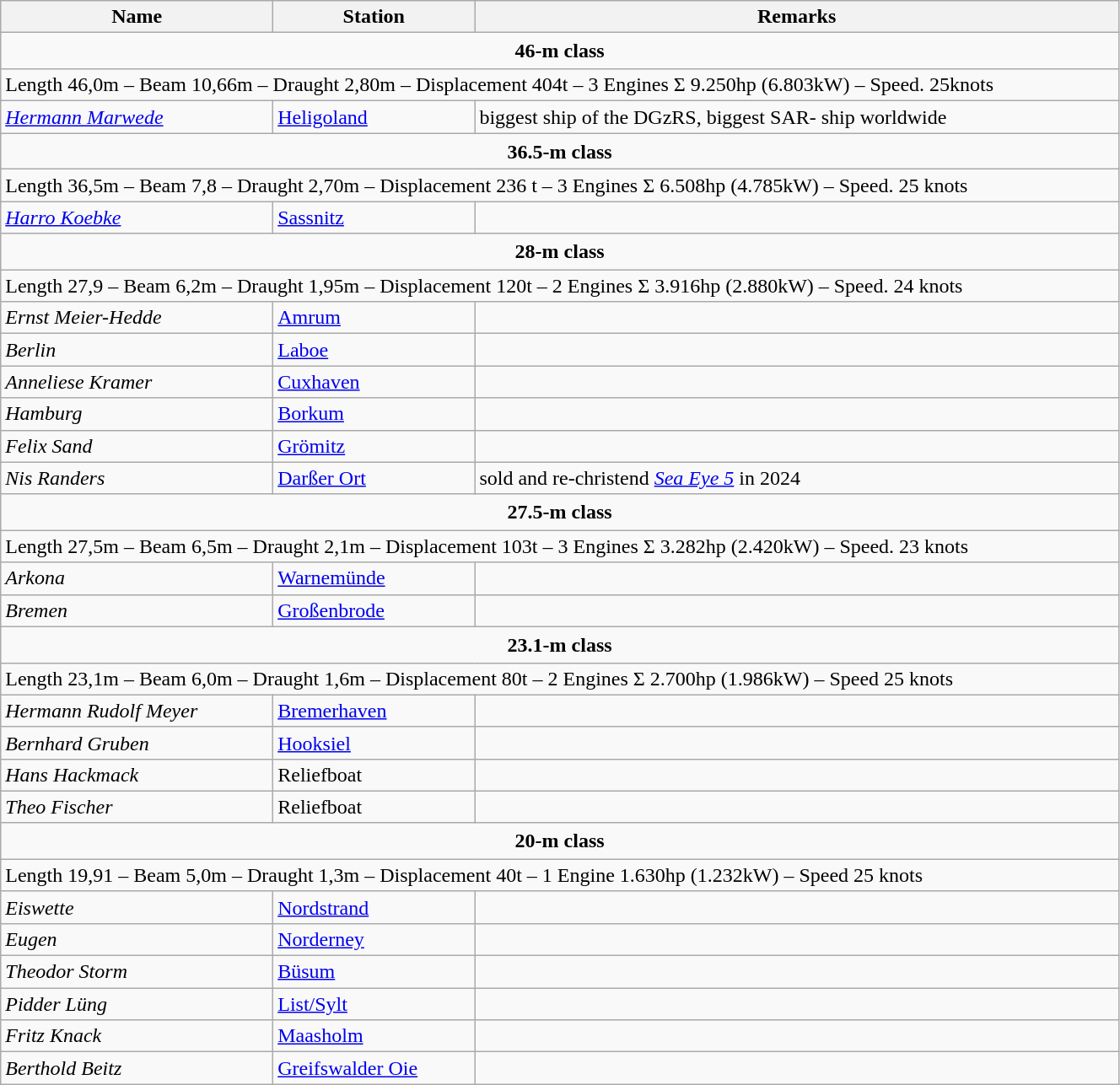<table class="wikitable" width="70%">
<tr>
<th><strong>Name</strong></th>
<th><strong>Station</strong></th>
<th><strong>Remarks</strong></th>
</tr>
<tr>
<td colspan="3" style="background color:#cfcfcf; text-align:center; padding:0.3em"><strong>46-m class</strong></td>
</tr>
<tr>
<td colspan="3">Length 46,0m – Beam 10,66m – Draught 2,80m – Displacement 404t – 3 Engines Σ 9.250hp (6.803kW) – Speed. 25knots</td>
</tr>
<tr>
<td><em><a href='#'>Hermann Marwede</a></em></td>
<td><a href='#'>Heligoland</a></td>
<td>biggest ship of the DGzRS, biggest SAR- ship worldwide</td>
</tr>
<tr>
<td colspan="3" style="background color:#cfcfcf; text-align:center; padding:0.3em"><strong>36.5-m class</strong></td>
</tr>
<tr>
<td colspan="3">Length 36,5m – Beam 7,8 – Draught 2,70m – Displacement 236 t – 3 Engines Σ 6.508hp (4.785kW) – Speed. 25 knots</td>
</tr>
<tr>
<td><em><a href='#'>Harro Koebke</a></em></td>
<td><a href='#'>Sassnitz</a></td>
<td></td>
</tr>
<tr>
<td colspan="3" style="background color:#cfcfcf; text-align:center; padding:0.3em"><strong>28-m class</strong></td>
</tr>
<tr>
<td colspan="3">Length 27,9 – Beam 6,2m – Draught 1,95m – Displacement 120t – 2 Engines Σ 3.916hp (2.880kW) – Speed. 24 knots</td>
</tr>
<tr>
<td><em>Ernst Meier-Hedde</em></td>
<td><a href='#'>Amrum</a></td>
<td></td>
</tr>
<tr>
<td><em>Berlin</em></td>
<td><a href='#'>Laboe</a></td>
<td></td>
</tr>
<tr>
<td><em>Anneliese Kramer</em></td>
<td><a href='#'>Cuxhaven</a></td>
<td></td>
</tr>
<tr>
<td><em>Hamburg</em></td>
<td><a href='#'>Borkum</a></td>
<td></td>
</tr>
<tr>
<td><em>Felix Sand</em></td>
<td><a href='#'>Grömitz</a></td>
<td></td>
</tr>
<tr>
<td><em>Nis Randers</em></td>
<td><a href='#'>Darßer Ort</a></td>
<td>sold and re-christend <a href='#'><em>Sea Eye 5</em></a> in 2024</td>
</tr>
<tr>
<td colspan="3" style="background color:#cfcfcf; text-align:center; padding:0.3em"><strong>27.5-m class</strong></td>
</tr>
<tr>
<td colspan="3">Length 27,5m – Beam 6,5m – Draught 2,1m – Displacement 103t – 3 Engines Σ 3.282hp (2.420kW) – Speed. 23 knots</td>
</tr>
<tr>
<td><em>Arkona</em></td>
<td><a href='#'>Warnemünde</a></td>
<td></td>
</tr>
<tr>
<td><em>Bremen</em></td>
<td><a href='#'>Großenbrode</a></td>
<td></td>
</tr>
<tr>
<td colspan="3" style="background color:#cfcfcf; text-align:center; padding:0.3em"><strong>23.1-m class</strong></td>
</tr>
<tr>
<td colspan="3">Length 23,1m – Beam 6,0m – Draught 1,6m – Displacement 80t – 2 Engines Σ 2.700hp (1.986kW) – Speed 25 knots</td>
</tr>
<tr>
<td><em>Hermann Rudolf Meyer</em></td>
<td><a href='#'>Bremerhaven</a></td>
<td></td>
</tr>
<tr>
<td><em>Bernhard Gruben</em></td>
<td><a href='#'>Hooksiel</a></td>
<td></td>
</tr>
<tr>
<td><em>Hans Hackmack</em></td>
<td>Reliefboat</td>
<td></td>
</tr>
<tr>
<td><em>Theo Fischer</em></td>
<td>Reliefboat</td>
<td></td>
</tr>
<tr>
<td colspan="3" style="background color:#cfcfcf; text-align:center; padding:0.3em"><strong>20-m class</strong></td>
</tr>
<tr>
<td colspan="3">Length 19,91 – Beam 5,0m – Draught 1,3m – Displacement 40t – 1 Engine  1.630hp (1.232kW) – Speed 25 knots</td>
</tr>
<tr>
<td><em>Eiswette</em></td>
<td><a href='#'>Nordstrand</a></td>
<td></td>
</tr>
<tr>
<td><em>Eugen</em></td>
<td><a href='#'>Norderney</a></td>
<td></td>
</tr>
<tr>
<td><em>Theodor Storm</em></td>
<td><a href='#'>Büsum</a></td>
<td></td>
</tr>
<tr>
<td><em>Pidder Lüng</em></td>
<td><a href='#'>List/Sylt</a></td>
<td></td>
</tr>
<tr>
<td><em>Fritz Knack</em></td>
<td><a href='#'>Maasholm</a></td>
<td></td>
</tr>
<tr>
<td><em>Berthold Beitz</em></td>
<td><a href='#'>Greifswalder Oie</a></td>
<td></td>
</tr>
</table>
